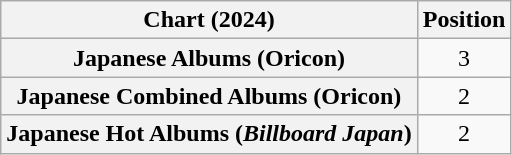<table class="wikitable sortable plainrowheaders" style="text-align:center">
<tr>
<th scope="col">Chart (2024)</th>
<th scope="col">Position</th>
</tr>
<tr>
<th scope="row">Japanese Albums (Oricon)</th>
<td>3</td>
</tr>
<tr>
<th scope="row">Japanese Combined Albums (Oricon)</th>
<td>2</td>
</tr>
<tr>
<th scope="row">Japanese Hot Albums (<em>Billboard Japan</em>)</th>
<td>2</td>
</tr>
</table>
